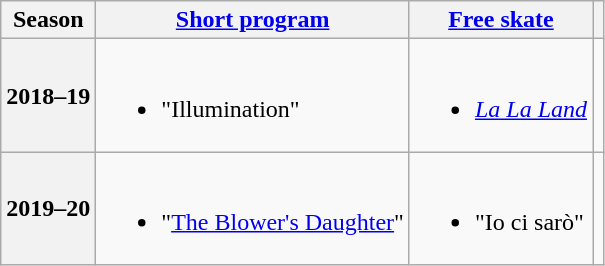<table class="wikitable unsortable" style="text-align:left">
<tr>
<th>Season</th>
<th scope="col"><a href='#'>Short program</a></th>
<th scope="col"><a href='#'>Free skate</a></th>
<th scope="col"></th>
</tr>
<tr>
<th scope="row">2018–19</th>
<td><br><ul><li>"Illumination"<br></li></ul></td>
<td><br><ul><li><em><a href='#'>La La Land</a></em><br></li></ul></td>
<td></td>
</tr>
<tr>
<th scope="row">2019–20</th>
<td><br><ul><li>"<a href='#'>The Blower's Daughter</a>"<br></li></ul></td>
<td><br><ul><li>"Io ci sarò"<br></li></ul></td>
<td></td>
</tr>
</table>
